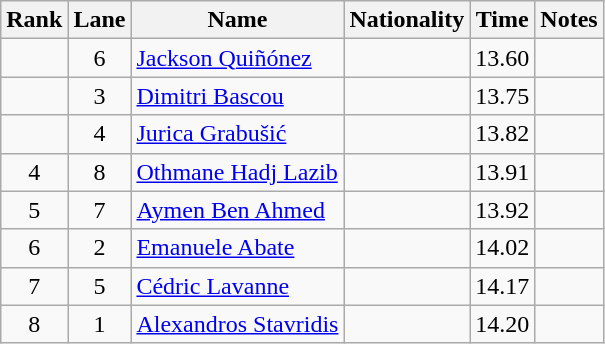<table class="wikitable sortable" style="text-align:center">
<tr>
<th>Rank</th>
<th>Lane</th>
<th>Name</th>
<th>Nationality</th>
<th>Time</th>
<th>Notes</th>
</tr>
<tr>
<td></td>
<td>6</td>
<td align=left><a href='#'>Jackson Quiñónez</a></td>
<td align=left></td>
<td>13.60</td>
<td></td>
</tr>
<tr>
<td></td>
<td>3</td>
<td align=left><a href='#'>Dimitri Bascou</a></td>
<td align=left></td>
<td>13.75</td>
<td></td>
</tr>
<tr>
<td></td>
<td>4</td>
<td align=left><a href='#'>Jurica Grabušić</a></td>
<td align=left></td>
<td>13.82</td>
<td></td>
</tr>
<tr>
<td>4</td>
<td>8</td>
<td align=left><a href='#'>Othmane Hadj Lazib</a></td>
<td align=left></td>
<td>13.91</td>
<td></td>
</tr>
<tr>
<td>5</td>
<td>7</td>
<td align=left><a href='#'>Aymen Ben Ahmed</a></td>
<td align=left></td>
<td>13.92</td>
<td></td>
</tr>
<tr>
<td>6</td>
<td>2</td>
<td align=left><a href='#'>Emanuele Abate</a></td>
<td align=left></td>
<td>14.02</td>
<td></td>
</tr>
<tr>
<td>7</td>
<td>5</td>
<td align=left><a href='#'>Cédric Lavanne</a></td>
<td align=left></td>
<td>14.17</td>
<td></td>
</tr>
<tr>
<td>8</td>
<td>1</td>
<td align=left><a href='#'>Alexandros Stavridis</a></td>
<td align=left></td>
<td>14.20</td>
<td></td>
</tr>
</table>
